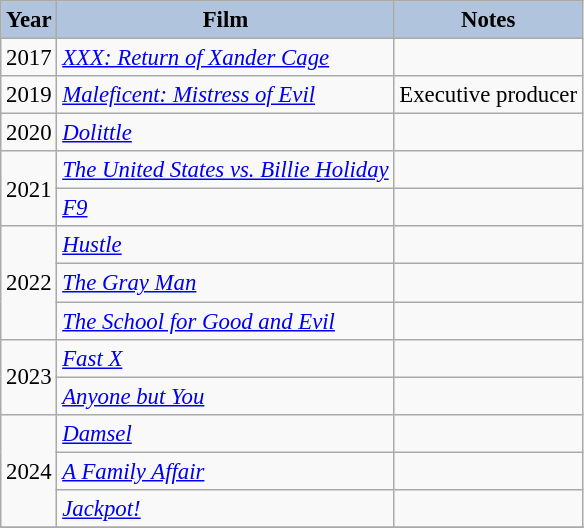<table class="wikitable" style="font-size:95%;">
<tr>
<th style="background:#B0C4DE;">Year</th>
<th style="background:#B0C4DE;">Film</th>
<th style="background:#B0C4DE;">Notes</th>
</tr>
<tr>
<td>2017</td>
<td><em><a href='#'>XXX: Return of Xander Cage</a></em></td>
<td></td>
</tr>
<tr>
<td>2019</td>
<td><em><a href='#'>Maleficent: Mistress of Evil</a></em></td>
<td>Executive producer</td>
</tr>
<tr>
<td>2020</td>
<td><em><a href='#'>Dolittle</a></em></td>
<td></td>
</tr>
<tr>
<td rowspan=2 style="text-align:center;">2021</td>
<td><em><a href='#'>The United States vs. Billie Holiday</a></em></td>
<td></td>
</tr>
<tr>
<td><em><a href='#'>F9</a></em></td>
<td></td>
</tr>
<tr>
<td rowspan="3" style="text-align:center;">2022</td>
<td><em><a href='#'>Hustle</a></em></td>
<td></td>
</tr>
<tr>
<td><em><a href='#'>The Gray Man</a></em></td>
<td></td>
</tr>
<tr>
<td><em><a href='#'>The School for Good and Evil</a></em></td>
<td></td>
</tr>
<tr>
<td rowspan="2" style="text-align:center;">2023</td>
<td><em><a href='#'>Fast X</a></em></td>
<td></td>
</tr>
<tr>
<td><em><a href='#'>Anyone but You</a></em></td>
<td></td>
</tr>
<tr>
<td rowspan="3" style="text-align:center;">2024</td>
<td><em><a href='#'>Damsel</a></em></td>
<td></td>
</tr>
<tr>
<td><em><a href='#'>A Family Affair</a></em></td>
<td></td>
</tr>
<tr>
<td><em><a href='#'>Jackpot!</a></em></td>
<td></td>
</tr>
<tr>
</tr>
</table>
